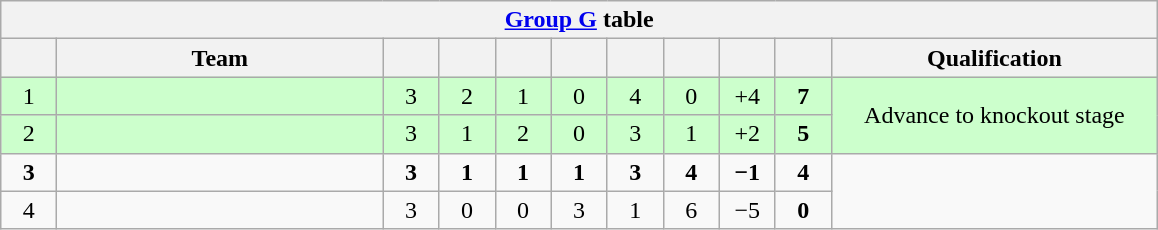<table class="wikitable" style="text-align:center">
<tr>
<th colspan="11"><a href='#'>Group G</a> table</th>
</tr>
<tr>
<th width="30"></th>
<th width="210">Team</th>
<th width="30"></th>
<th width="30"></th>
<th width="30"></th>
<th width="30"></th>
<th width="30"></th>
<th width="30"></th>
<th width="30"></th>
<th width="30"></th>
<th width="210">Qualification</th>
</tr>
<tr style="background:#cfc;">
<td>1</td>
<td align="left"></td>
<td>3</td>
<td>2</td>
<td>1</td>
<td>0</td>
<td>4</td>
<td>0</td>
<td>+4</td>
<td><strong>7</strong></td>
<td rowspan="2">Advance to knockout stage</td>
</tr>
<tr style="background:#cfc;">
<td>2</td>
<td align="left"></td>
<td>3</td>
<td>1</td>
<td>2</td>
<td>0</td>
<td>3</td>
<td>1</td>
<td>+2</td>
<td><strong>5</strong></td>
</tr>
<tr>
<td><strong>3</strong></td>
<td align="left"><strong></strong></td>
<td><strong>3</strong></td>
<td><strong>1</strong></td>
<td><strong>1</strong></td>
<td><strong>1</strong></td>
<td><strong>3</strong></td>
<td><strong>4</strong></td>
<td><strong>−1</strong></td>
<td><strong>4</strong></td>
<td rowspan="2"></td>
</tr>
<tr>
<td>4</td>
<td align="left"></td>
<td>3</td>
<td>0</td>
<td>0</td>
<td>3</td>
<td>1</td>
<td>6</td>
<td>−5</td>
<td><strong>0</strong></td>
</tr>
</table>
